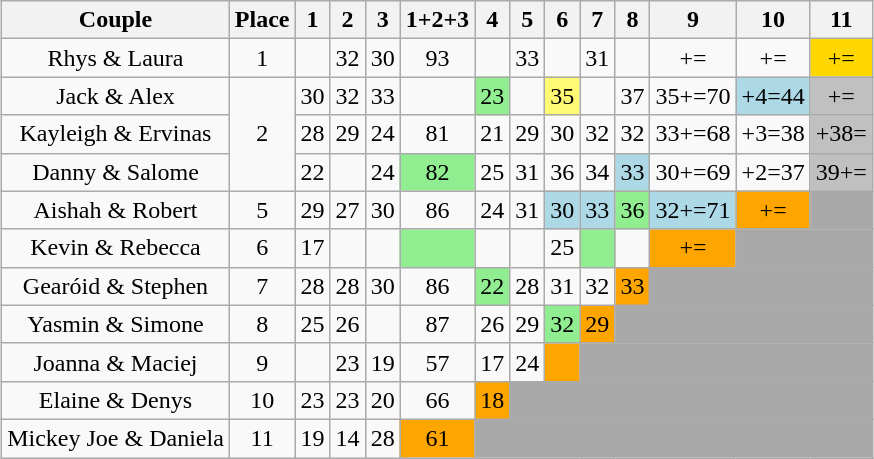<table class="wikitable sortable" style="margin: auto; text-align: center;">
<tr>
<th>Couple</th>
<th>Place</th>
<th>1</th>
<th>2</th>
<th>3</th>
<th>1+2+3</th>
<th>4</th>
<th>5</th>
<th>6</th>
<th>7</th>
<th>8</th>
<th>9</th>
<th>10</th>
<th>11</th>
</tr>
<tr>
<td>Rhys & Laura</td>
<td>1</td>
<td></td>
<td>32</td>
<td>30</td>
<td>93</td>
<td></td>
<td>33</td>
<td></td>
<td>31</td>
<td></td>
<td>+=</td>
<td>+=</td>
<td bgcolor=gold>+=</td>
</tr>
<tr>
<td>Jack & Alex</td>
<td rowspan="3">2</td>
<td>30</td>
<td>32</td>
<td>33</td>
<td></td>
<td bgcolor="lightgreen">23</td>
<td></td>
<td bgcolor="fffa73">35</td>
<td></td>
<td>37</td>
<td>35+=70</td>
<td bgcolor="lightblue">+4=44</td>
<td style="background:silver;">+=</td>
</tr>
<tr>
<td>Kayleigh & Ervinas</td>
<td>28</td>
<td>29</td>
<td>24</td>
<td>81</td>
<td>21</td>
<td>29</td>
<td>30</td>
<td>32</td>
<td>32</td>
<td>33+=68</td>
<td>+3=38</td>
<td style="background:silver;">+38=</td>
</tr>
<tr>
<td>Danny & Salome</td>
<td>22</td>
<td></td>
<td>24</td>
<td bgcolor="lightgreen">82</td>
<td>25</td>
<td>31</td>
<td>36</td>
<td>34</td>
<td bgcolor="lightblue">33</td>
<td>30+=69</td>
<td>+2=37</td>
<td style="background:silver;">39+=</td>
</tr>
<tr>
<td>Aishah & Robert</td>
<td>5</td>
<td>29</td>
<td>27</td>
<td>30</td>
<td>86</td>
<td>24</td>
<td>31</td>
<td bgcolor="lightblue">30</td>
<td bgcolor="lightblue">33</td>
<td bgcolor=lightgreen>36</td>
<td bgcolor="lightblue">32+=71</td>
<td bgcolor="orange">+=</td>
<td bgcolor="darkgrey"></td>
</tr>
<tr>
<td>Kevin & Rebecca</td>
<td>6</td>
<td>17</td>
<td></td>
<td></td>
<td bgcolor=lightgreen></td>
<td></td>
<td></td>
<td>25</td>
<td bgcolor=lightgreen></td>
<td></td>
<td bgcolor=orange>+=</td>
<td colspan="2" bgcolor="darkgrey"></td>
</tr>
<tr>
<td>Gearóid & Stephen</td>
<td>7</td>
<td>28</td>
<td>28</td>
<td>30</td>
<td>86</td>
<td bgcolor="lightgreen">22</td>
<td>28</td>
<td>31</td>
<td>32</td>
<td bgcolor=orange>33</td>
<td colspan="3" bgcolor="darkgrey"></td>
</tr>
<tr>
<td>Yasmin & Simone</td>
<td>8</td>
<td>25</td>
<td>26</td>
<td></td>
<td>87</td>
<td>26</td>
<td>29</td>
<td bgcolor="lightgreen">32</td>
<td bgcolor="orange">29</td>
<td colspan="4" bgcolor="darkgrey"></td>
</tr>
<tr>
<td>Joanna & Maciej</td>
<td>9</td>
<td></td>
<td>23</td>
<td>19</td>
<td>57</td>
<td>17</td>
<td>24</td>
<td bgcolor="orange"></td>
<td colspan="5" bgcolor="darkgrey"></td>
</tr>
<tr>
<td>Elaine & Denys</td>
<td>10</td>
<td>23</td>
<td>23</td>
<td>20</td>
<td>66</td>
<td bgcolor=orange>18</td>
<td colspan=7 bgcolor=darkgrey></td>
</tr>
<tr>
<td>Mickey Joe & Daniela</td>
<td>11</td>
<td>19</td>
<td>14</td>
<td>28</td>
<td bgcolor=orange>61</td>
<td colspan=8 bgcolor=darkgrey></td>
</tr>
</table>
